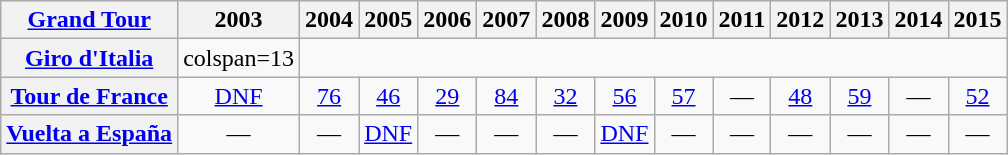<table class="wikitable plainrowheaders">
<tr>
<th scope="col"><a href='#'>Grand Tour</a></th>
<th scope="col">2003</th>
<th scope="col">2004</th>
<th scope="col">2005</th>
<th scope="col">2006</th>
<th scope="col">2007</th>
<th scope="col">2008</th>
<th scope="col">2009</th>
<th scope="col">2010</th>
<th scope="col">2011</th>
<th scope="col">2012</th>
<th scope="col">2013</th>
<th scope="col">2014</th>
<th scope="col">2015</th>
</tr>
<tr style="text-align:center;">
<th scope="row"> <a href='#'>Giro d'Italia</a></th>
<td>colspan=13 </td>
</tr>
<tr style="text-align:center;">
<th scope="row"> <a href='#'>Tour de France</a></th>
<td><a href='#'>DNF</a></td>
<td><a href='#'>76</a></td>
<td><a href='#'>46</a></td>
<td><a href='#'>29</a></td>
<td><a href='#'>84</a></td>
<td><a href='#'>32</a></td>
<td><a href='#'>56</a></td>
<td><a href='#'>57</a></td>
<td>—</td>
<td><a href='#'>48</a></td>
<td><a href='#'>59</a></td>
<td>—</td>
<td><a href='#'>52</a></td>
</tr>
<tr style="text-align:center;">
<th scope="row"> <a href='#'>Vuelta a España</a></th>
<td>—</td>
<td>—</td>
<td><a href='#'>DNF</a></td>
<td>—</td>
<td>—</td>
<td>—</td>
<td><a href='#'>DNF</a></td>
<td>—</td>
<td>—</td>
<td>—</td>
<td>—</td>
<td>—</td>
<td>—</td>
</tr>
</table>
